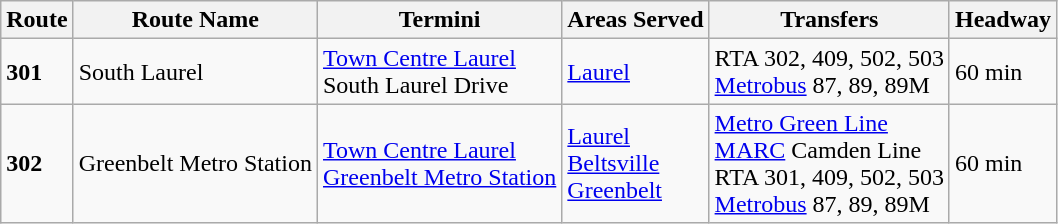<table class="wikitable">
<tr>
<th>Route</th>
<th><strong>Route Name</strong></th>
<th>Termini</th>
<th>Areas Served</th>
<th>Transfers</th>
<th>Headway</th>
</tr>
<tr>
<td><strong>301</strong></td>
<td>South Laurel</td>
<td><a href='#'>Town Centre Laurel</a><br>South Laurel Drive</td>
<td><a href='#'>Laurel</a></td>
<td>RTA 302, 409, 502, 503<br><a href='#'>Metrobus</a> 87, 89, 89M</td>
<td>60 min</td>
</tr>
<tr>
<td><strong>302</strong></td>
<td>Greenbelt Metro Station</td>
<td><a href='#'>Town Centre Laurel</a><br><a href='#'>Greenbelt Metro Station</a></td>
<td><a href='#'>Laurel</a><br><a href='#'>Beltsville</a><br><a href='#'>Greenbelt</a></td>
<td><a href='#'>Metro Green Line</a><br><a href='#'>MARC</a> Camden Line<br>RTA 301, 409, 502, 503<br><a href='#'>Metrobus</a> 87, 89, 89M</td>
<td>60 min</td>
</tr>
</table>
